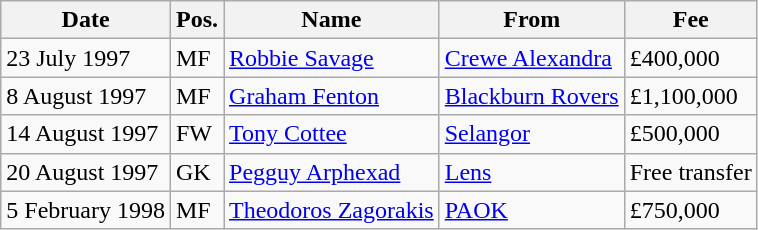<table class="wikitable">
<tr>
<th>Date</th>
<th>Pos.</th>
<th>Name</th>
<th>From</th>
<th>Fee</th>
</tr>
<tr>
<td>23 July 1997</td>
<td>MF</td>
<td> <a href='#'>Robbie Savage</a></td>
<td><a href='#'>Crewe Alexandra</a></td>
<td>£400,000</td>
</tr>
<tr>
<td>8 August 1997</td>
<td>MF</td>
<td> <a href='#'>Graham Fenton</a></td>
<td><a href='#'>Blackburn Rovers</a></td>
<td>£1,100,000</td>
</tr>
<tr>
<td>14 August 1997</td>
<td>FW</td>
<td> <a href='#'>Tony Cottee</a></td>
<td><a href='#'>Selangor</a></td>
<td>£500,000</td>
</tr>
<tr>
<td>20 August 1997</td>
<td>GK</td>
<td> <a href='#'>Pegguy Arphexad</a></td>
<td><a href='#'>Lens</a></td>
<td>Free transfer</td>
</tr>
<tr>
<td>5 February 1998</td>
<td>MF</td>
<td> <a href='#'>Theodoros Zagorakis</a></td>
<td><a href='#'>PAOK</a></td>
<td>£750,000</td>
</tr>
</table>
